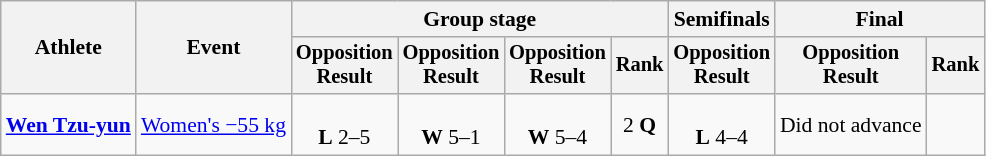<table class="wikitable" style="font-size:90%;">
<tr>
<th rowspan=2>Athlete</th>
<th rowspan=2>Event</th>
<th colspan=4>Group stage</th>
<th>Semifinals</th>
<th colspan=2>Final</th>
</tr>
<tr style="font-size:95%">
<th>Opposition<br>Result</th>
<th>Opposition<br>Result</th>
<th>Opposition<br>Result</th>
<th>Rank</th>
<th>Opposition<br>Result</th>
<th>Opposition<br>Result</th>
<th>Rank</th>
</tr>
<tr align=center>
<td align=left><strong><a href='#'>Wen Tzu-yun</a></strong></td>
<td align=left><a href='#'>Women's −55 kg</a></td>
<td><br><strong>L</strong> 2–5</td>
<td><br><strong>W</strong> 5–1</td>
<td><br><strong>W</strong> 5–4</td>
<td>2 <strong>Q</strong></td>
<td><br><strong>L</strong> 4–4</td>
<td>Did not advance</td>
<td></td>
</tr>
</table>
